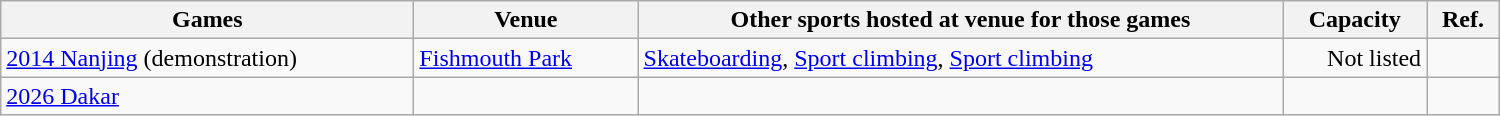<table class="wikitable sortable" width="1000px">
<tr>
<th>Games</th>
<th>Venue</th>
<th>Other sports hosted at venue for those games</th>
<th>Capacity</th>
<th>Ref.</th>
</tr>
<tr>
<td><a href='#'>2014 Nanjing</a> (demonstration)</td>
<td><a href='#'>Fishmouth Park</a></td>
<td><a href='#'>Skateboarding</a>, <a href='#'>Sport climbing</a>, <a href='#'>Sport climbing</a></td>
<td align="right">Not listed</td>
<td align="center"></td>
</tr>
<tr>
<td><a href='#'>2026 Dakar</a></td>
<td></td>
<td></td>
<td align="right"></td>
<td align="center"></td>
</tr>
</table>
